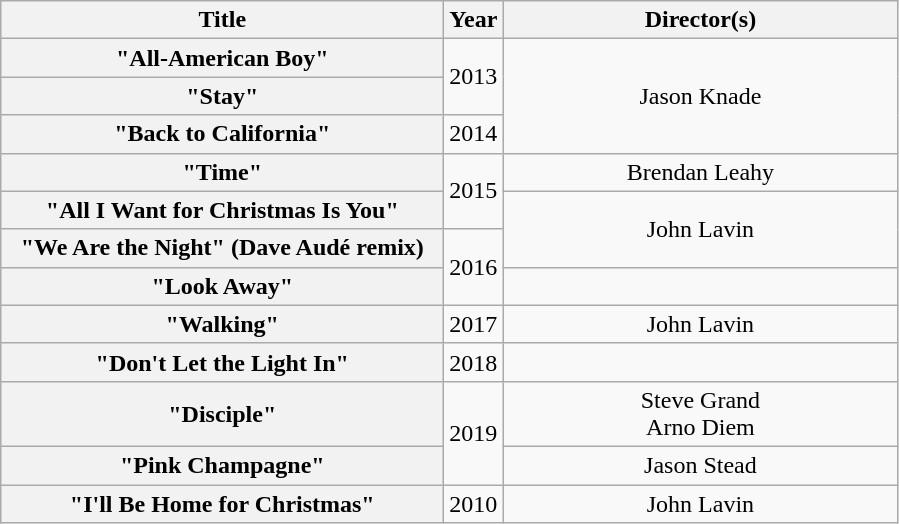<table class="wikitable plainrowheaders" style="text-align:center;">
<tr>
<th scope="col" style="width:18em;">Title</th>
<th scope="col">Year</th>
<th scope="col" style="width:16em;">Director(s)</th>
</tr>
<tr>
<th scope="row">"All-American Boy"</th>
<td rowspan="2">2013</td>
<td rowspan="3">Jason Knade</td>
</tr>
<tr>
<th scope="row">"Stay"</th>
</tr>
<tr>
<th scope="row">"Back to California"</th>
<td>2014</td>
</tr>
<tr>
<th scope="row">"Time"</th>
<td rowspan="2">2015</td>
<td>Brendan Leahy</td>
</tr>
<tr>
<th scope="row">"All I Want for Christmas Is You"</th>
<td rowspan="2">John Lavin</td>
</tr>
<tr>
<th scope="row">"We Are the Night" (Dave Audé remix)</th>
<td rowspan="2">2016</td>
</tr>
<tr>
<th scope="row">"Look Away"</th>
<td></td>
</tr>
<tr>
<th scope="row">"Walking"</th>
<td>2017</td>
<td>John Lavin</td>
</tr>
<tr>
<th scope="row">"Don't Let the Light In"</th>
<td>2018</td>
<td></td>
</tr>
<tr>
<th scope="row">"Disciple"</th>
<td rowspan="2">2019</td>
<td>Steve Grand<br>Arno Diem</td>
</tr>
<tr>
<th scope="row">"Pink Champagne"</th>
<td>Jason Stead</td>
</tr>
<tr>
<th scope="row">"I'll Be Home for Christmas"</th>
<td>2010</td>
<td>John Lavin</td>
</tr>
</table>
